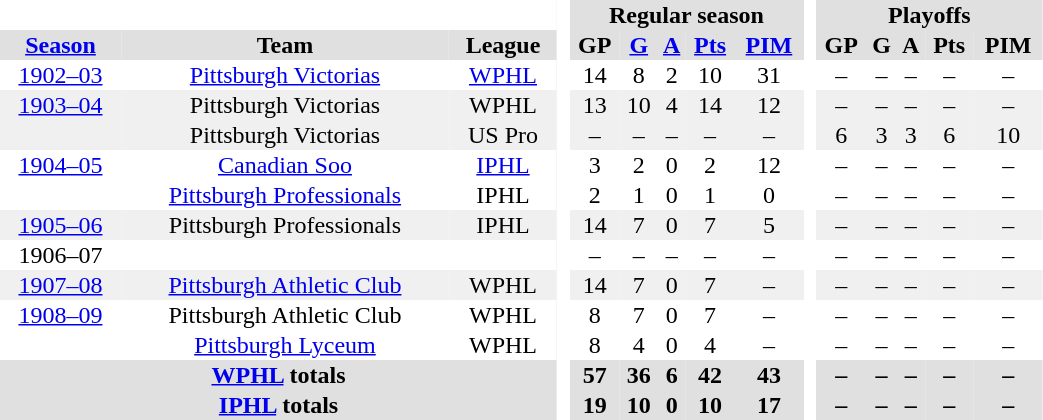<table BORDER="0" CELLPADDING="1" CELLSPACING="0" width="55%" style="text-align:center">
<tr bgcolor="#e0e0e0">
<th colspan="3" bgcolor="#ffffff"> </th>
<th rowspan="99" bgcolor="#ffffff"> </th>
<th colspan="5">Regular season</th>
<th rowspan="99" bgcolor="#ffffff"> </th>
<th colspan="5">Playoffs</th>
</tr>
<tr bgcolor="#e0e0e0">
<th><a href='#'>Season</a></th>
<th>Team</th>
<th>League</th>
<th>GP</th>
<th><a href='#'>G</a></th>
<th><a href='#'>A</a></th>
<th><a href='#'>Pts</a></th>
<th><a href='#'>PIM</a></th>
<th>GP</th>
<th>G</th>
<th>A</th>
<th>Pts</th>
<th>PIM</th>
</tr>
<tr ALIGN="center">
<td><a href='#'>1902–03</a></td>
<td><a href='#'>Pittsburgh Victorias</a></td>
<td><a href='#'>WPHL</a></td>
<td>14</td>
<td>8</td>
<td>2</td>
<td>10</td>
<td>31</td>
<td>–</td>
<td>–</td>
<td>–</td>
<td>–</td>
<td>–</td>
</tr>
<tr ALIGN="center" bgcolor="#f0f0f0">
<td><a href='#'>1903–04</a></td>
<td>Pittsburgh Victorias</td>
<td>WPHL</td>
<td>13</td>
<td>10</td>
<td>4</td>
<td>14</td>
<td>12</td>
<td>–</td>
<td>–</td>
<td>–</td>
<td>–</td>
<td>–</td>
</tr>
<tr ALIGN="center" bgcolor="#f0f0f0">
<td></td>
<td>Pittsburgh Victorias</td>
<td>US Pro</td>
<td>–</td>
<td>–</td>
<td>–</td>
<td>–</td>
<td>–</td>
<td>6</td>
<td>3</td>
<td>3</td>
<td>6</td>
<td>10</td>
</tr>
<tr ALIGN="center">
<td><a href='#'>1904–05</a></td>
<td><a href='#'>Canadian Soo</a></td>
<td><a href='#'>IPHL</a></td>
<td>3</td>
<td>2</td>
<td>0</td>
<td>2</td>
<td>12</td>
<td>–</td>
<td>–</td>
<td>–</td>
<td>–</td>
<td>–</td>
</tr>
<tr ALIGN="center">
<td></td>
<td><a href='#'>Pittsburgh Professionals</a></td>
<td>IPHL</td>
<td>2</td>
<td>1</td>
<td>0</td>
<td>1</td>
<td>0</td>
<td>–</td>
<td>–</td>
<td>–</td>
<td>–</td>
<td>–</td>
</tr>
<tr ALIGN="center" bgcolor="#f0f0f0">
<td><a href='#'>1905–06</a></td>
<td>Pittsburgh Professionals</td>
<td>IPHL</td>
<td>14</td>
<td>7</td>
<td>0</td>
<td>7</td>
<td>5</td>
<td>–</td>
<td>–</td>
<td>–</td>
<td>–</td>
<td>–</td>
</tr>
<tr ALIGN="center">
<td>1906–07</td>
<td></td>
<td></td>
<td>–</td>
<td>–</td>
<td>–</td>
<td>–</td>
<td>–</td>
<td>–</td>
<td>–</td>
<td>–</td>
<td>–</td>
<td>–</td>
</tr>
<tr ALIGN="center" bgcolor="#f0f0f0">
<td><a href='#'>1907–08</a></td>
<td><a href='#'>Pittsburgh Athletic Club</a></td>
<td>WPHL</td>
<td>14</td>
<td>7</td>
<td>0</td>
<td>7</td>
<td>–</td>
<td>–</td>
<td>–</td>
<td>–</td>
<td>–</td>
<td>–</td>
</tr>
<tr ALIGN="center">
<td><a href='#'>1908–09</a></td>
<td>Pittsburgh Athletic Club</td>
<td>WPHL</td>
<td>8</td>
<td>7</td>
<td>0</td>
<td>7</td>
<td>–</td>
<td>–</td>
<td>–</td>
<td>–</td>
<td>–</td>
<td>–</td>
</tr>
<tr ALIGN="center">
<td></td>
<td><a href='#'>Pittsburgh Lyceum</a></td>
<td>WPHL</td>
<td>8</td>
<td>4</td>
<td>0</td>
<td>4</td>
<td>–</td>
<td>–</td>
<td>–</td>
<td>–</td>
<td>–</td>
<td>–</td>
</tr>
<tr ALIGN="center" bgcolor="#e0e0e0">
<th colspan="3" align="center"><a href='#'>WPHL</a> totals</th>
<th>57</th>
<th>36</th>
<th>6</th>
<th>42</th>
<th>43</th>
<th>–</th>
<th>–</th>
<th>–</th>
<th>–</th>
<th>–</th>
</tr>
<tr ALIGN="center" bgcolor="#e0e0e0">
<th colspan="3" align="center"><a href='#'>IPHL</a> totals</th>
<th>19</th>
<th>10</th>
<th>0</th>
<th>10</th>
<th>17</th>
<th>–</th>
<th>–</th>
<th>–</th>
<th>–</th>
<th>–</th>
</tr>
</table>
